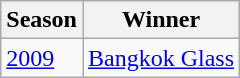<table class="wikitable">
<tr>
<th>Season</th>
<th>Winner</th>
</tr>
<tr>
<td><a href='#'>2009</a></td>
<td><a href='#'>Bangkok Glass</a></td>
</tr>
</table>
